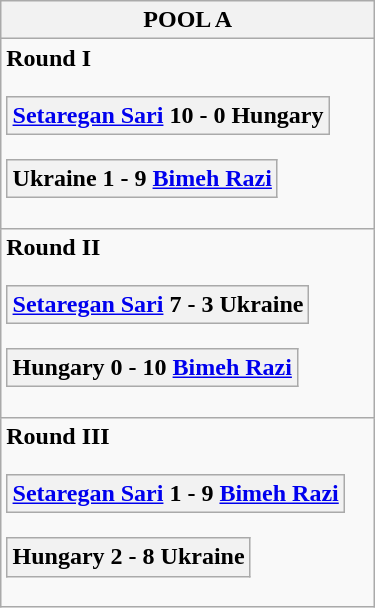<table class="wikitable outercollapse">
<tr>
<th>POOL A</th>
</tr>
<tr>
<td><strong>Round I</strong><br><table class="wikitable collapsible innercollapse">
<tr>
<th> <a href='#'>Setaregan Sari</a> 10 - 0  Hungary</th>
</tr>
</table>
<table class="wikitable collapsible innercollapse">
<tr>
<th> Ukraine 1 - 9  <a href='#'>Bimeh Razi</a></th>
</tr>
</table>
</td>
</tr>
<tr>
<td><strong>Round II</strong><br><table class="wikitable collapsible innercollapse">
<tr>
<th> <a href='#'>Setaregan Sari</a> 7 - 3  Ukraine</th>
</tr>
</table>
<table class="wikitable collapsible innercollapse">
<tr>
<th> Hungary 0 - 10  <a href='#'>Bimeh Razi</a></th>
</tr>
</table>
</td>
</tr>
<tr>
<td><strong>Round III</strong><br><table class="wikitable collapsible innercollapse">
<tr>
<th> <a href='#'>Setaregan Sari</a> 1 - 9  <a href='#'>Bimeh Razi</a></th>
</tr>
</table>
<table class="wikitable collapsible innercollapse">
<tr>
<th> Hungary 2 - 8  Ukraine</th>
</tr>
</table>
</td>
</tr>
</table>
